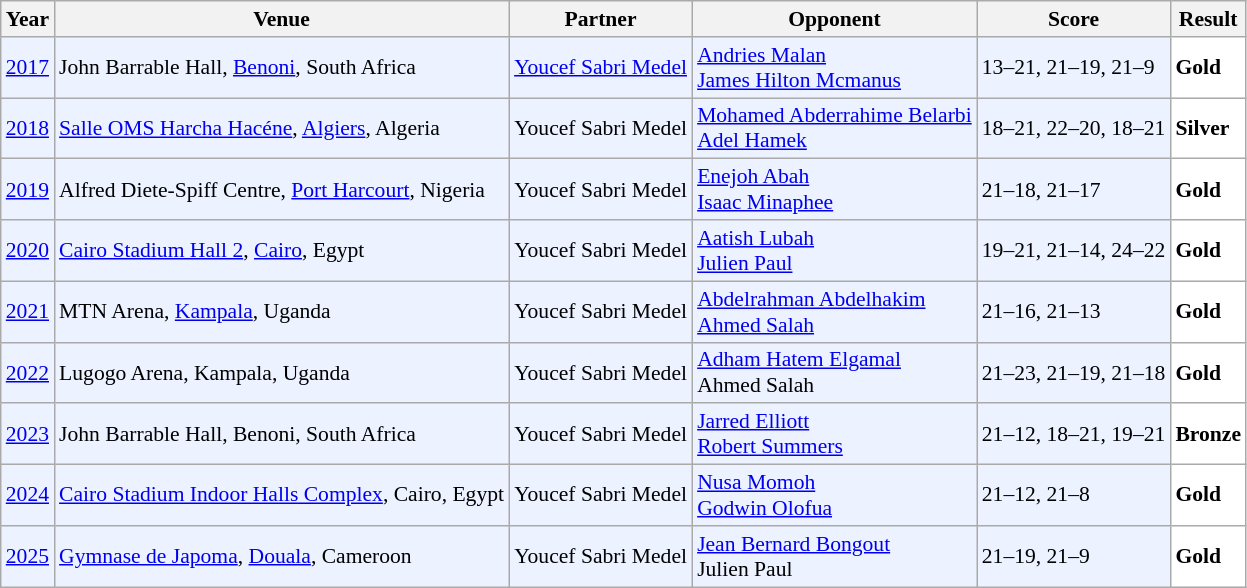<table class="sortable wikitable" style="font-size: 90%;">
<tr>
<th>Year</th>
<th>Venue</th>
<th>Partner</th>
<th>Opponent</th>
<th>Score</th>
<th>Result</th>
</tr>
<tr style="background:#ECF2FF">
<td align="center"><a href='#'>2017</a></td>
<td align="left">John Barrable Hall, <a href='#'>Benoni</a>, South Africa</td>
<td align="left"> <a href='#'>Youcef Sabri Medel</a></td>
<td align="left"> <a href='#'>Andries Malan</a><br> <a href='#'>James Hilton Mcmanus</a></td>
<td align="left">13–21, 21–19, 21–9</td>
<td style="text-align:left; background:white"> <strong>Gold</strong></td>
</tr>
<tr style="background:#ECF2FF">
<td align="center"><a href='#'>2018</a></td>
<td align="left"><a href='#'>Salle OMS Harcha Hacéne</a>, <a href='#'>Algiers</a>, Algeria</td>
<td align="left"> Youcef Sabri Medel</td>
<td align="left"> <a href='#'>Mohamed Abderrahime Belarbi</a><br> <a href='#'>Adel Hamek</a></td>
<td align="left">18–21, 22–20, 18–21</td>
<td style="text-align:left; background:white"> <strong>Silver</strong></td>
</tr>
<tr style="background:#ECF2FF">
<td align="center"><a href='#'>2019</a></td>
<td align="left">Alfred Diete-Spiff Centre, <a href='#'>Port Harcourt</a>, Nigeria</td>
<td align="left"> Youcef Sabri Medel</td>
<td align="left"> <a href='#'>Enejoh Abah</a><br> <a href='#'>Isaac Minaphee</a></td>
<td align="left">21–18, 21–17</td>
<td style="text-align:left; background:white"> <strong>Gold</strong></td>
</tr>
<tr style="background:#ECF2FF">
<td align="center"><a href='#'>2020</a></td>
<td align="left"><a href='#'>Cairo Stadium Hall 2</a>, <a href='#'>Cairo</a>, Egypt</td>
<td align="left"> Youcef Sabri Medel</td>
<td align="left"> <a href='#'>Aatish Lubah</a><br> <a href='#'>Julien Paul</a></td>
<td align="left">19–21, 21–14, 24–22</td>
<td style="text-align:left; background:white"> <strong>Gold</strong></td>
</tr>
<tr style="background:#ECF2FF">
<td align="center"><a href='#'>2021</a></td>
<td align="left">MTN Arena, <a href='#'>Kampala</a>, Uganda</td>
<td align="left"> Youcef Sabri Medel</td>
<td align="left"> <a href='#'>Abdelrahman Abdelhakim</a><br> <a href='#'>Ahmed Salah</a></td>
<td align="left">21–16, 21–13</td>
<td style="text-align:left; background:white"> <strong>Gold</strong></td>
</tr>
<tr style="background:#ECF2FF">
<td align="center"><a href='#'>2022</a></td>
<td align="left">Lugogo Arena, Kampala, Uganda</td>
<td align="left"> Youcef Sabri Medel</td>
<td align="left"> <a href='#'>Adham Hatem Elgamal</a><br> Ahmed Salah</td>
<td align="left">21–23, 21–19, 21–18</td>
<td style="text-align:left; background:white"> <strong>Gold</strong></td>
</tr>
<tr style="background:#ECF2FF">
<td align="center"><a href='#'>2023</a></td>
<td align="left">John Barrable Hall, Benoni, South Africa</td>
<td align="left"> Youcef Sabri Medel</td>
<td align="left"> <a href='#'>Jarred Elliott</a> <br> <a href='#'>Robert Summers</a></td>
<td align="left">21–12, 18–21, 19–21</td>
<td style="text-align:left; background:white"> <strong>Bronze</strong></td>
</tr>
<tr style="background:#ECF2FF">
<td align="center"><a href='#'>2024</a></td>
<td align="left"><a href='#'>Cairo Stadium Indoor Halls Complex</a>, Cairo, Egypt</td>
<td align="left"> Youcef Sabri Medel</td>
<td align="left"> <a href='#'>Nusa Momoh</a><br> <a href='#'>Godwin Olofua</a></td>
<td align="left">21–12, 21–8</td>
<td style="text-align:left; background:white"> <strong>Gold</strong></td>
</tr>
<tr style="background:#ECF2FF">
<td align="center"><a href='#'>2025</a></td>
<td align="left"><a href='#'>Gymnase de Japoma</a>, <a href='#'>Douala</a>, Cameroon</td>
<td align="left"> Youcef Sabri Medel</td>
<td align="left"> <a href='#'>Jean Bernard Bongout</a><br> Julien Paul</td>
<td align="left">21–19, 21–9</td>
<td style="text-align:left; background:white"> <strong>Gold</strong></td>
</tr>
</table>
